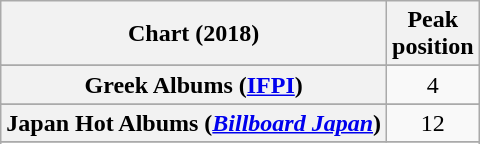<table class="wikitable sortable plainrowheaders" style="text-align:center">
<tr>
<th scope="col">Chart (2018)</th>
<th scope="col">Peak<br> position</th>
</tr>
<tr>
</tr>
<tr>
</tr>
<tr>
</tr>
<tr>
</tr>
<tr>
</tr>
<tr>
</tr>
<tr>
</tr>
<tr>
</tr>
<tr>
</tr>
<tr>
</tr>
<tr>
</tr>
<tr>
</tr>
<tr>
<th scope="row">Greek Albums (<a href='#'>IFPI</a>)</th>
<td>4</td>
</tr>
<tr>
</tr>
<tr>
</tr>
<tr>
</tr>
<tr>
<th scope="row">Japan Hot Albums (<em><a href='#'>Billboard Japan</a></em>)</th>
<td>12</td>
</tr>
<tr>
</tr>
<tr>
</tr>
<tr>
</tr>
<tr>
</tr>
<tr>
</tr>
<tr>
</tr>
<tr>
</tr>
<tr>
</tr>
<tr>
</tr>
<tr>
</tr>
<tr>
</tr>
<tr>
</tr>
<tr>
</tr>
<tr>
</tr>
</table>
